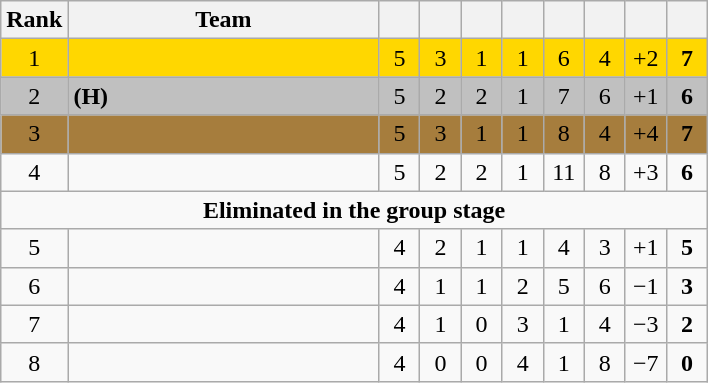<table class="wikitable" style="text-align:center">
<tr>
<th width=20>Rank</th>
<th width=200>Team</th>
<th width="20"></th>
<th width="20"></th>
<th width="20"></th>
<th width="20"></th>
<th width="20"></th>
<th width="20"></th>
<th width="20"></th>
<th width="20"></th>
</tr>
<tr style="background:gold;">
<td>1</td>
<td style="text-align:left;"></td>
<td>5</td>
<td>3</td>
<td>1</td>
<td>1</td>
<td>6</td>
<td>4</td>
<td>+2</td>
<td><strong>7</strong></td>
</tr>
<tr style="background:silver;">
<td>2</td>
<td style="text-align:left;"> <strong>(H)</strong></td>
<td>5</td>
<td>2</td>
<td>2</td>
<td>1</td>
<td>7</td>
<td>6</td>
<td>+1</td>
<td><strong>6</strong></td>
</tr>
<tr style="background:#a67d3d;">
<td>3</td>
<td style="text-align:left;"></td>
<td>5</td>
<td>3</td>
<td>1</td>
<td>1</td>
<td>8</td>
<td>4</td>
<td>+4</td>
<td><strong>7</strong></td>
</tr>
<tr>
<td>4</td>
<td style="text-align:left;"></td>
<td>5</td>
<td>2</td>
<td>2</td>
<td>1</td>
<td>11</td>
<td>8</td>
<td>+3</td>
<td><strong>6</strong></td>
</tr>
<tr>
<td colspan=14><strong>Eliminated in the group stage</strong></td>
</tr>
<tr>
<td>5</td>
<td style="text-align:left;"></td>
<td>4</td>
<td>2</td>
<td>1</td>
<td>1</td>
<td>4</td>
<td>3</td>
<td>+1</td>
<td><strong>5</strong></td>
</tr>
<tr>
<td>6</td>
<td style="text-align:left;"></td>
<td>4</td>
<td>1</td>
<td>1</td>
<td>2</td>
<td>5</td>
<td>6</td>
<td>−1</td>
<td><strong>3</strong></td>
</tr>
<tr>
<td>7</td>
<td style="text-align:left;"></td>
<td>4</td>
<td>1</td>
<td>0</td>
<td>3</td>
<td>1</td>
<td>4</td>
<td>−3</td>
<td><strong>2</strong></td>
</tr>
<tr>
<td>8</td>
<td style="text-align:left;"></td>
<td>4</td>
<td>0</td>
<td>0</td>
<td>4</td>
<td>1</td>
<td>8</td>
<td>−7</td>
<td><strong>0</strong></td>
</tr>
</table>
